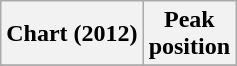<table class="wikitable">
<tr>
<th>Chart (2012)</th>
<th>Peak<br>position</th>
</tr>
<tr>
</tr>
</table>
